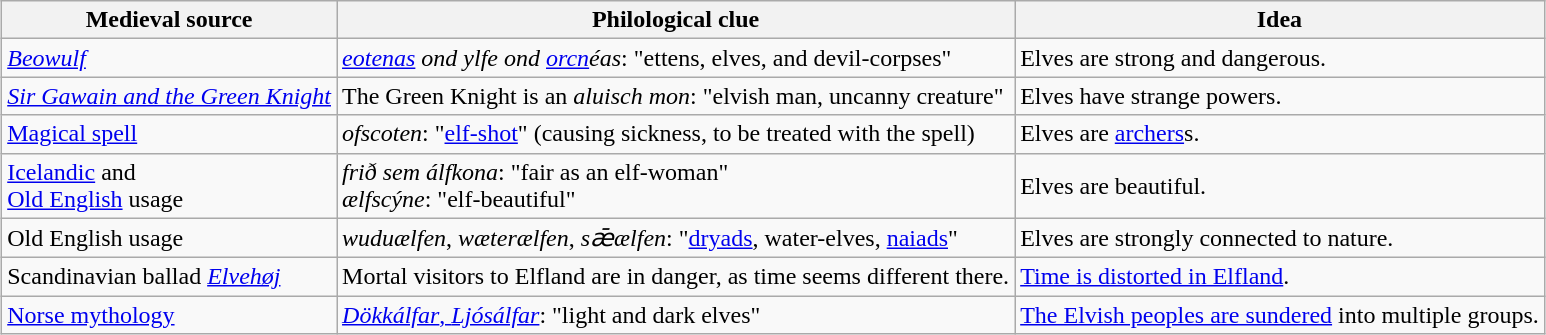<table class="wikitable" style="margin: 1em auto;">
<tr>
<th>Medieval source</th>
<th>Philological clue</th>
<th>Idea</th>
</tr>
<tr>
<td><em><a href='#'>Beowulf</a></em></td>
<td><em><a href='#'>eotenas</a> ond ylfe ond <a href='#'>orcn</a>éas</em>: "ettens, elves, and devil-corpses"</td>
<td>Elves are strong and dangerous.</td>
</tr>
<tr>
<td><em><a href='#'>Sir Gawain and the Green Knight</a></em></td>
<td>The Green Knight is an <em>aluisch mon</em>: "elvish man, uncanny creature"</td>
<td>Elves have strange powers.</td>
</tr>
<tr>
<td><a href='#'>Magical spell</a></td>
<td><em>ofscoten</em>: "<a href='#'>elf-shot</a>" (causing sickness, to be treated with the spell)</td>
<td>Elves are <a href='#'>archers</a>s.</td>
</tr>
<tr>
<td><a href='#'>Icelandic</a> and<br><a href='#'>Old English</a> usage</td>
<td><em>frið sem álfkona</em>: "fair as an elf-woman"<br><em>ælfscýne</em>: "elf-beautiful"</td>
<td>Elves are beautiful.</td>
</tr>
<tr>
<td>Old English usage</td>
<td><em>wuduælfen</em>, <em>wæterælfen</em>, <em>sǣælfen</em>: "<a href='#'>dryads</a>, water-elves, <a href='#'>naiads</a>"</td>
<td>Elves are strongly connected to nature.</td>
</tr>
<tr>
<td>Scandinavian ballad <em><a href='#'>Elvehøj</a></em></td>
<td>Mortal visitors to Elfland are in danger, as time seems different there.</td>
<td><a href='#'>Time is distorted in Elfland</a>.</td>
</tr>
<tr>
<td><a href='#'>Norse mythology</a></td>
<td><a href='#'><em>Dökkálfar</em>, <em>Ljósálfar</em></a>: "light and dark elves"</td>
<td><a href='#'>The Elvish peoples are sundered</a> into multiple groups.</td>
</tr>
</table>
